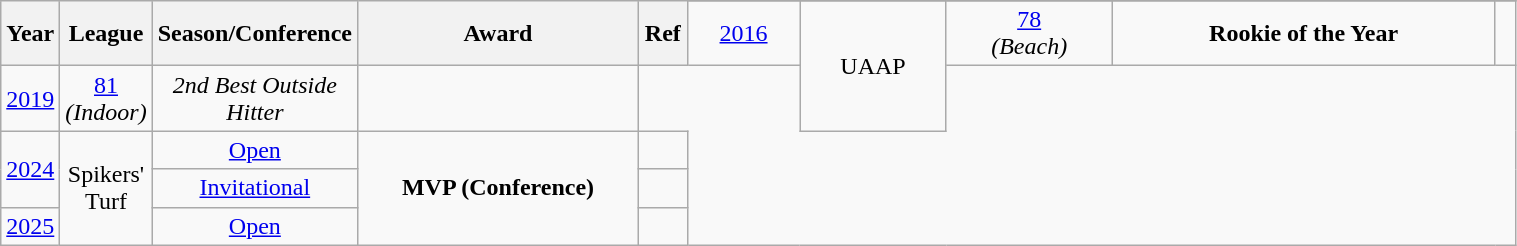<table class="wikitable sortable" style="text-align:center" width="80%">
<tr>
<th style="width:5px;" rowspan="2">Year</th>
<th style="width:25px;" rowspan="2">League</th>
<th style="width:100px;" rowspan="2">Season/Conference</th>
<th style="width:180px;" rowspan="2">Award</th>
<th style="width:25px;" rowspan="2">Ref</th>
</tr>
<tr align=center>
<td><a href='#'>2016</a></td>
<td rowspan=2>UAAP</td>
<td><a href='#'>78</a> <br><em>(Beach)</em></td>
<td><strong>Rookie of the Year</strong></td>
<td></td>
</tr>
<tr align=center>
<td><a href='#'>2019</a></td>
<td><a href='#'>81</a> <br><em>(Indoor)</em></td>
<td><em>2nd Best Outside Hitter</em></td>
<td></td>
</tr>
<tr align=center>
<td rowspan=2><a href='#'>2024</a></td>
<td rowspan=3>Spikers' Turf</td>
<td><a href='#'>Open</a></td>
<td rowspan=3><strong>MVP (Conference)</strong></td>
<td></td>
</tr>
<tr align=center>
<td><a href='#'>Invitational</a></td>
<td></td>
</tr>
<tr align=center>
<td rowspan=2><a href='#'>2025</a></td>
<td><a href='#'>Open</a></td>
<td></td>
</tr>
</table>
